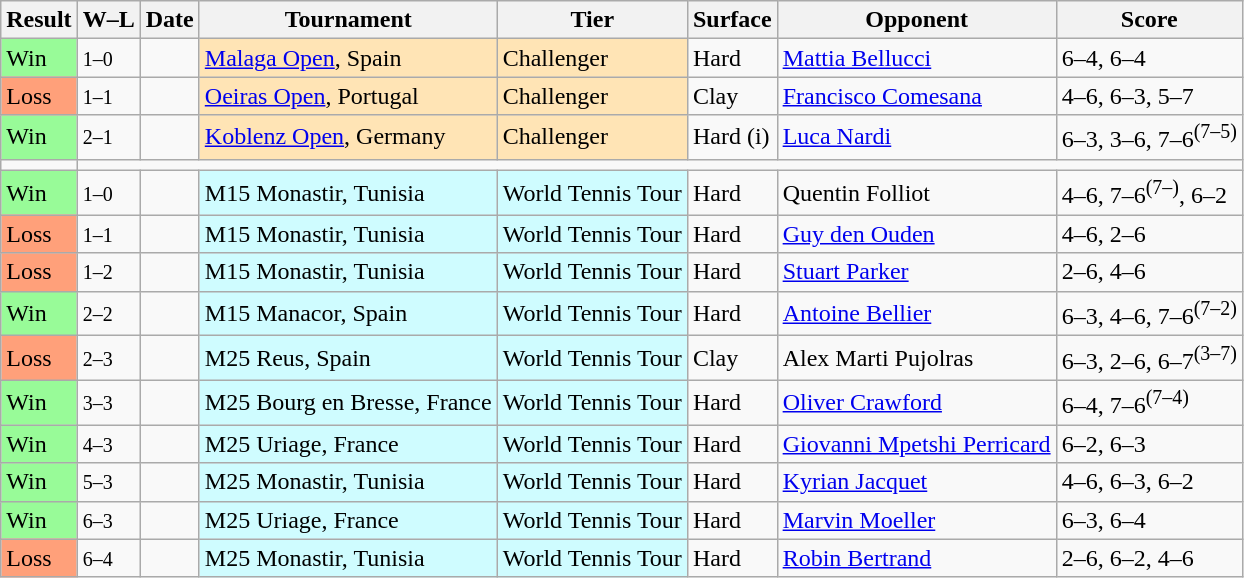<table class="sortable wikitable">
<tr>
<th>Result</th>
<th class="unsortable">W–L</th>
<th>Date</th>
<th>Tournament</th>
<th>Tier</th>
<th>Surface</th>
<th>Opponent</th>
<th class="unsortable">Score</th>
</tr>
<tr>
<td bgcolor=98FB98>Win</td>
<td><small>1–0</small></td>
<td><a href='#'></a></td>
<td style="background:moccasin;"><a href='#'>Malaga Open</a>, Spain</td>
<td style="background:moccasin;">Challenger</td>
<td>Hard</td>
<td> <a href='#'>Mattia Bellucci</a></td>
<td>6–4, 6–4</td>
</tr>
<tr>
<td bgcolor=FFA07A>Loss</td>
<td><small>1–1</small></td>
<td><a href='#'></a></td>
<td style="background:moccasin;"><a href='#'>Oeiras Open</a>, Portugal</td>
<td style="background:moccasin;">Challenger</td>
<td>Clay</td>
<td> <a href='#'>Francisco Comesana</a></td>
<td>4–6, 6–3, 5–7</td>
</tr>
<tr>
<td bgcolor=98FB98>Win</td>
<td><small>2–1</small></td>
<td><a href='#'></a></td>
<td style="background:moccasin;"><a href='#'>Koblenz Open</a>, Germany</td>
<td style="background:moccasin;">Challenger</td>
<td>Hard (i)</td>
<td> <a href='#'>Luca Nardi</a></td>
<td>6–3, 3–6, 7–6<sup>(7–5)</sup></td>
</tr>
<tr>
<td></td>
</tr>
<tr>
<td bgcolor=98FB98>Win</td>
<td><small>1–0</small></td>
<td></td>
<td style="background:#cffcff;">M15 Monastir, Tunisia</td>
<td style="background:#cffcff;">World Tennis Tour</td>
<td>Hard</td>
<td> Quentin Folliot</td>
<td>4–6, 7–6<sup>(7–)</sup>, 6–2</td>
</tr>
<tr>
<td bgcolor=FFA07A>Loss</td>
<td><small>1–1</small></td>
<td></td>
<td style="background:#cffcff;">M15 Monastir, Tunisia</td>
<td style="background:#cffcff;">World Tennis Tour</td>
<td>Hard</td>
<td> <a href='#'>Guy den Ouden</a></td>
<td>4–6, 2–6</td>
</tr>
<tr>
<td bgcolor=FFA07A>Loss</td>
<td><small>1–2</small></td>
<td></td>
<td style="background:#cffcff;">M15 Monastir, Tunisia</td>
<td style="background:#cffcff;">World Tennis Tour</td>
<td>Hard</td>
<td> <a href='#'>Stuart Parker</a></td>
<td>2–6, 4–6</td>
</tr>
<tr>
<td bgcolor=98FB98>Win</td>
<td><small>2–2</small></td>
<td></td>
<td style="background:#cffcff;">M15 Manacor, Spain</td>
<td style="background:#cffcff;">World Tennis Tour</td>
<td>Hard</td>
<td> <a href='#'>Antoine Bellier</a></td>
<td>6–3, 4–6, 7–6<sup>(7–2)</sup></td>
</tr>
<tr>
<td bgcolor=FFA07A>Loss</td>
<td><small>2–3</small></td>
<td></td>
<td style="background:#cffcff;">M25 Reus, Spain</td>
<td style="background:#cffcff;">World Tennis Tour</td>
<td>Clay</td>
<td> Alex Marti Pujolras</td>
<td>6–3, 2–6, 6–7<sup>(3–7)</sup></td>
</tr>
<tr>
<td bgcolor=98FB98>Win</td>
<td><small>3–3</small></td>
<td></td>
<td style="background:#cffcff;">M25 Bourg en Bresse, France</td>
<td style="background:#cffcff;">World Tennis Tour</td>
<td>Hard</td>
<td> <a href='#'>Oliver Crawford</a></td>
<td>6–4, 7–6<sup>(7–4)</sup></td>
</tr>
<tr>
<td bgcolor=98FB98>Win</td>
<td><small>4–3</small></td>
<td></td>
<td style="background:#cffcff;">M25 Uriage, France</td>
<td style="background:#cffcff;">World Tennis Tour</td>
<td>Hard</td>
<td> <a href='#'>Giovanni Mpetshi Perricard</a></td>
<td>6–2, 6–3</td>
</tr>
<tr>
<td bgcolor=98FB98>Win</td>
<td><small>5–3</small></td>
<td></td>
<td style="background:#cffcff;">M25 Monastir, Tunisia</td>
<td style="background:#cffcff;">World Tennis Tour</td>
<td>Hard</td>
<td> <a href='#'>Kyrian Jacquet</a></td>
<td>4–6, 6–3, 6–2</td>
</tr>
<tr>
<td bgcolor=98FB98>Win</td>
<td><small>6–3</small></td>
<td></td>
<td style="background:#cffcff;">M25 Uriage, France</td>
<td style="background:#cffcff;">World Tennis Tour</td>
<td>Hard</td>
<td> <a href='#'>Marvin Moeller</a></td>
<td>6–3, 6–4</td>
</tr>
<tr>
<td bgcolor=FFA07A>Loss</td>
<td><small>6–4</small></td>
<td></td>
<td style="background:#cffcff;">M25 Monastir, Tunisia</td>
<td style="background:#cffcff;">World Tennis Tour</td>
<td>Hard</td>
<td> <a href='#'>Robin Bertrand</a></td>
<td>2–6, 6–2, 4–6</td>
</tr>
</table>
